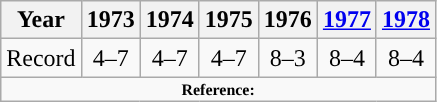<table class="wikitable" style="text-align: center">
<tr align=center>
<th>Year</th>
<th>1973</th>
<th>1974</th>
<th>1975</th>
<th>1976</th>
<th><a href='#'>1977</a></th>
<th><a href='#'>1978</a></th>
</tr>
<tr align=center>
<td>Record</td>
<td>4–7</td>
<td>4–7</td>
<td>4–7</td>
<td>8–3</td>
<td>8–4</td>
<td>8–4</td>
</tr>
<tr align=center>
<td colspan="7"  style="font-size:8pt; text-align:center;"><strong>Reference:</strong></td>
</tr>
</table>
